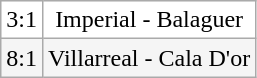<table class="wikitable">
<tr align=center bgcolor=white>
<td>3:1</td>
<td>Imperial - Balaguer</td>
</tr>
<tr align=center bgcolor=#F5F5F5>
<td>8:1</td>
<td>Villarreal - Cala D'or</td>
</tr>
</table>
